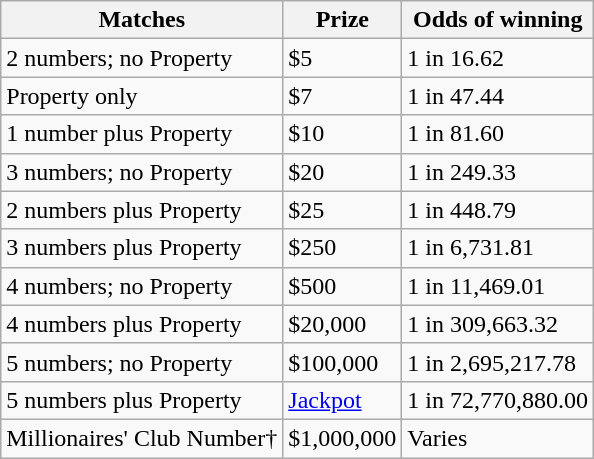<table class="wikitable">
<tr>
<th>Matches</th>
<th>Prize</th>
<th>Odds of winning</th>
</tr>
<tr>
<td>2 numbers; no Property</td>
<td>$5</td>
<td>1 in 16.62</td>
</tr>
<tr>
<td>Property only</td>
<td>$7</td>
<td>1 in 47.44</td>
</tr>
<tr>
<td>1 number plus Property</td>
<td>$10</td>
<td>1 in 81.60</td>
</tr>
<tr>
<td>3 numbers; no Property</td>
<td>$20</td>
<td>1 in 249.33</td>
</tr>
<tr>
<td>2 numbers plus Property</td>
<td>$25</td>
<td>1 in 448.79</td>
</tr>
<tr>
<td>3 numbers plus Property</td>
<td>$250</td>
<td>1 in 6,731.81</td>
</tr>
<tr>
<td>4 numbers; no Property</td>
<td>$500</td>
<td>1 in 11,469.01</td>
</tr>
<tr>
<td>4 numbers plus Property</td>
<td>$20,000</td>
<td>1 in 309,663.32</td>
</tr>
<tr>
<td>5 numbers; no Property</td>
<td>$100,000</td>
<td>1 in 2,695,217.78</td>
</tr>
<tr>
<td>5 numbers plus Property</td>
<td><a href='#'>Jackpot</a></td>
<td>1 in 72,770,880.00</td>
</tr>
<tr>
<td>Millionaires' Club Number†</td>
<td>$1,000,000</td>
<td>Varies</td>
</tr>
</table>
